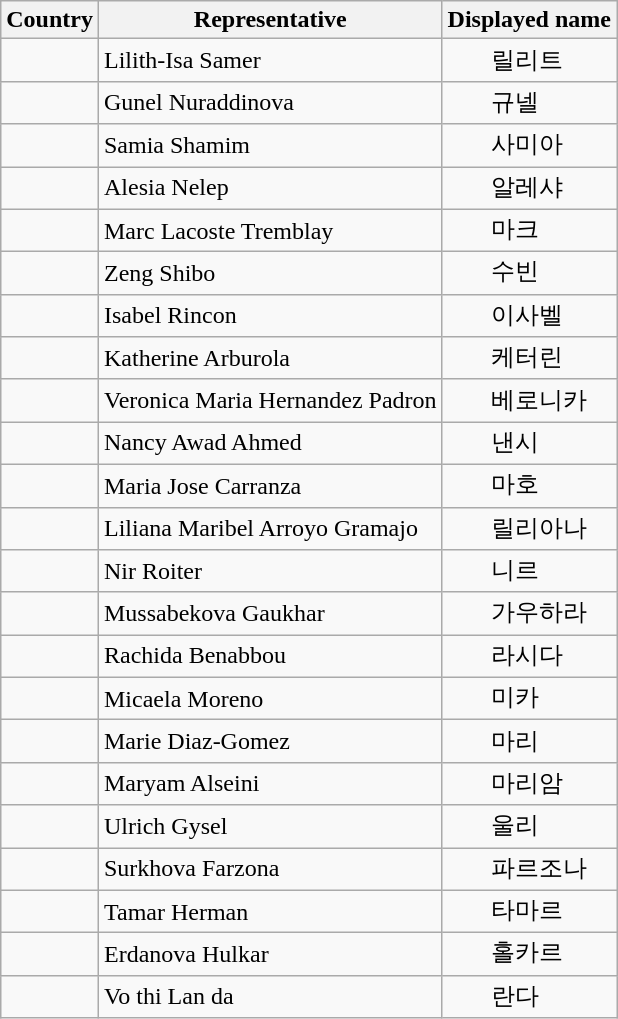<table class="wikitable sortable">
<tr>
<th>Country</th>
<th>Representative</th>
<th>Displayed name</th>
</tr>
<tr>
<td></td>
<td>Lilith-Isa Samer</td>
<td style="padding-left: 2em">릴리트</td>
</tr>
<tr>
<td></td>
<td>Gunel Nuraddinova</td>
<td style="padding-left: 2em">규넬</td>
</tr>
<tr>
<td></td>
<td>Samia Shamim</td>
<td style="padding-left: 2em">사미아</td>
</tr>
<tr>
<td></td>
<td>Alesia Nelep</td>
<td style="padding-left: 2em">알레샤</td>
</tr>
<tr>
<td></td>
<td>Marc Lacoste Tremblay</td>
<td style="padding-left: 2em">마크</td>
</tr>
<tr>
<td></td>
<td>Zeng Shibo</td>
<td style="padding-left: 2em">수빈</td>
</tr>
<tr>
<td></td>
<td>Isabel Rincon</td>
<td style="padding-left: 2em">이사벨</td>
</tr>
<tr>
<td></td>
<td>Katherine Arburola</td>
<td style="padding-left: 2em">케터린</td>
</tr>
<tr>
<td></td>
<td>Veronica Maria Hernandez Padron</td>
<td style="padding-left: 2em">베로니카</td>
</tr>
<tr>
<td></td>
<td>Nancy Awad Ahmed</td>
<td style="padding-left: 2em">낸시</td>
</tr>
<tr>
<td></td>
<td>Maria Jose Carranza</td>
<td style="padding-left: 2em">마호</td>
</tr>
<tr>
<td></td>
<td>Liliana Maribel Arroyo Gramajo</td>
<td style="padding-left: 2em">릴리아나</td>
</tr>
<tr>
<td></td>
<td>Nir Roiter</td>
<td style="padding-left: 2em">니르</td>
</tr>
<tr>
<td></td>
<td>Mussabekova Gaukhar</td>
<td style="padding-left: 2em">가우하라</td>
</tr>
<tr>
<td></td>
<td>Rachida Benabbou</td>
<td style="padding-left: 2em">라시다</td>
</tr>
<tr>
<td></td>
<td>Micaela Moreno</td>
<td style="padding-left: 2em">미카</td>
</tr>
<tr>
<td></td>
<td>Marie Diaz-Gomez</td>
<td style="padding-left: 2em">마리</td>
</tr>
<tr>
<td></td>
<td>Maryam Alseini</td>
<td style="padding-left: 2em">마리암</td>
</tr>
<tr>
<td></td>
<td>Ulrich Gysel</td>
<td style="padding-left: 2em">울리</td>
</tr>
<tr>
<td></td>
<td>Surkhova Farzona</td>
<td style="padding-left: 2em">파르조나</td>
</tr>
<tr>
<td></td>
<td>Tamar Herman</td>
<td style="padding-left: 2em">타마르</td>
</tr>
<tr>
<td></td>
<td>Erdanova Hulkar</td>
<td style="padding-left: 2em">홀카르</td>
</tr>
<tr>
<td></td>
<td>Vo thi Lan da</td>
<td style="padding-left: 2em">란다</td>
</tr>
</table>
